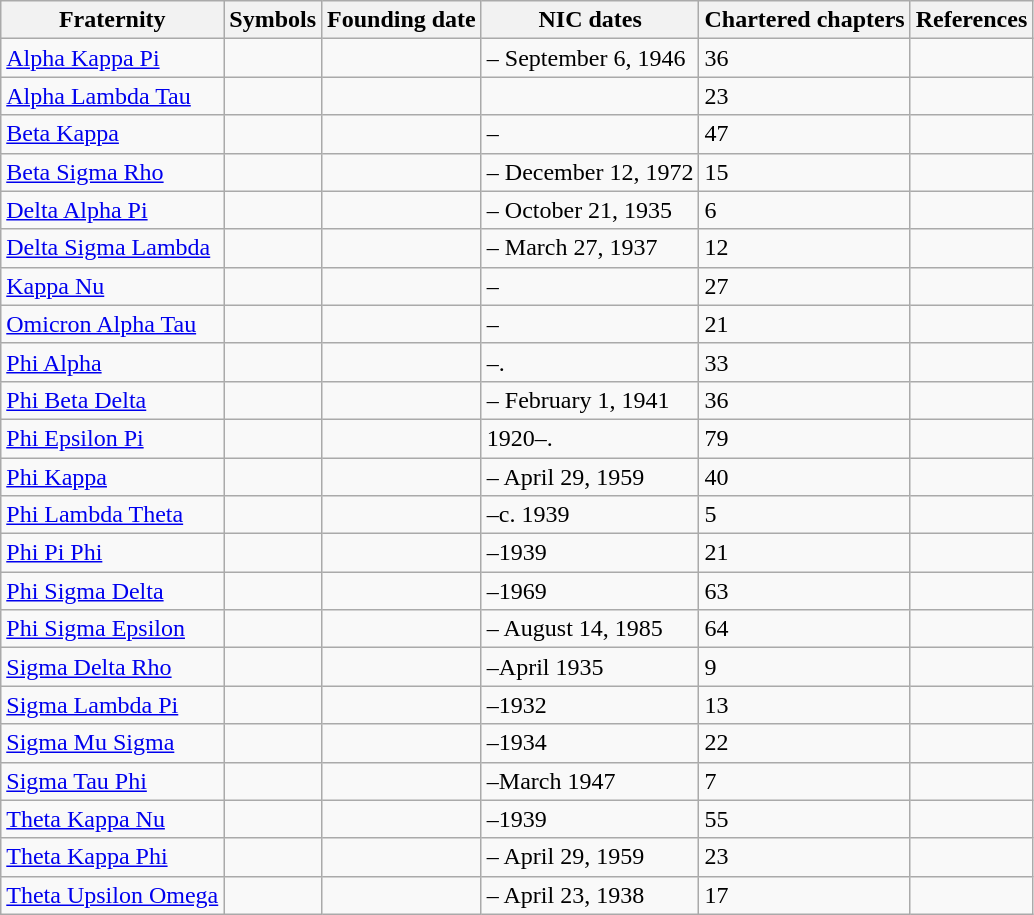<table class="wikitable sortable">
<tr>
<th>Fraternity</th>
<th>Symbols</th>
<th>Founding date</th>
<th>NIC dates</th>
<th>Chartered chapters</th>
<th>References</th>
</tr>
<tr>
<td><a href='#'>Alpha Kappa Pi</a><br></td>
<td><strong></strong></td>
<td></td>
<td> – September 6, 1946</td>
<td>36</td>
<td></td>
</tr>
<tr>
<td><a href='#'>Alpha Lambda Tau</a></td>
<td><strong></strong></td>
<td></td>
<td></td>
<td>23</td>
<td></td>
</tr>
<tr>
<td><a href='#'>Beta Kappa</a></td>
<td><strong></strong></td>
<td></td>
<td> – </td>
<td>47</td>
<td></td>
</tr>
<tr>
<td><a href='#'>Beta Sigma Rho</a><br></td>
<td><strong></strong></td>
<td></td>
<td> – December 12, 1972</td>
<td>15</td>
<td></td>
</tr>
<tr>
<td><a href='#'>Delta Alpha Pi</a></td>
<td><strong></strong></td>
<td></td>
<td> – October 21, 1935</td>
<td>6</td>
<td></td>
</tr>
<tr>
<td><a href='#'>Delta Sigma Lambda</a></td>
<td><strong></strong></td>
<td></td>
<td> – March 27, 1937</td>
<td>12</td>
<td></td>
</tr>
<tr>
<td><a href='#'>Kappa Nu</a></td>
<td><strong></strong></td>
<td></td>
<td>–</td>
<td>27</td>
<td></td>
</tr>
<tr>
<td><a href='#'>Omicron Alpha Tau</a></td>
<td><strong></strong></td>
<td></td>
<td>–</td>
<td>21</td>
<td></td>
</tr>
<tr>
<td><a href='#'>Phi Alpha</a></td>
<td><strong></strong></td>
<td></td>
<td>–.</td>
<td>33</td>
<td></td>
</tr>
<tr>
<td><a href='#'>Phi Beta Delta</a></td>
<td><strong></strong></td>
<td></td>
<td> – February 1, 1941<br></td>
<td>36</td>
<td></td>
</tr>
<tr>
<td><a href='#'>Phi Epsilon Pi</a></td>
<td><strong></strong></td>
<td></td>
<td data-sort-value=1920>1920–.</td>
<td>79</td>
<td></td>
</tr>
<tr>
<td><a href='#'>Phi Kappa</a></td>
<td><strong></strong></td>
<td></td>
<td> – April 29, 1959</td>
<td>40</td>
<td></td>
</tr>
<tr>
<td><a href='#'>Phi Lambda Theta</a></td>
<td><strong></strong></td>
<td></td>
<td>–c. 1939</td>
<td>5</td>
<td></td>
</tr>
<tr>
<td><a href='#'>Phi Pi Phi</a><br></td>
<td><strong></strong></td>
<td></td>
<td>–1939</td>
<td>21</td>
<td></td>
</tr>
<tr>
<td><a href='#'>Phi Sigma Delta</a><br></td>
<td><strong></strong></td>
<td></td>
<td>–1969</td>
<td>63</td>
<td></td>
</tr>
<tr>
<td><a href='#'>Phi Sigma Epsilon</a></td>
<td><strong></strong></td>
<td></td>
<td> – August 14, 1985</td>
<td>64</td>
<td></td>
</tr>
<tr>
<td><a href='#'>Sigma Delta Rho</a></td>
<td><strong></strong></td>
<td></td>
<td>–April 1935</td>
<td>9</td>
<td></td>
</tr>
<tr>
<td><a href='#'>Sigma Lambda Pi</a></td>
<td><strong></strong></td>
<td></td>
<td>–1932</td>
<td>13</td>
<td></td>
</tr>
<tr>
<td><a href='#'>Sigma Mu Sigma</a></td>
<td><strong></strong></td>
<td></td>
<td>–1934</td>
<td>22</td>
<td></td>
</tr>
<tr>
<td><a href='#'>Sigma Tau Phi</a></td>
<td><strong></strong></td>
<td></td>
<td>–March 1947</td>
<td>7</td>
<td></td>
</tr>
<tr>
<td><a href='#'>Theta Kappa Nu</a></td>
<td><strong></strong></td>
<td></td>
<td>–1939</td>
<td>55</td>
<td></td>
</tr>
<tr>
<td><a href='#'>Theta Kappa Phi</a></td>
<td><strong></strong></td>
<td></td>
<td> – April 29, 1959</td>
<td>23</td>
<td></td>
</tr>
<tr>
<td><a href='#'>Theta Upsilon Omega</a></td>
<td><strong></strong></td>
<td></td>
<td> – April 23, 1938</td>
<td>17</td>
<td></td>
</tr>
</table>
